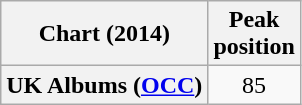<table class="wikitable sortable plainrowheaders" style="text-align:center;">
<tr>
<th>Chart (2014)</th>
<th>Peak<br>position</th>
</tr>
<tr>
<th scope="row">UK Albums (<a href='#'>OCC</a>)</th>
<td>85</td>
</tr>
</table>
